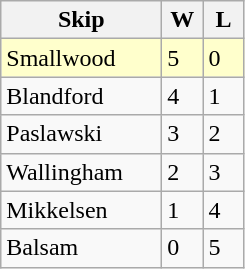<table class="wikitable">
<tr>
<th width=100px>Skip</th>
<th width=20px>W</th>
<th width=20px>L</th>
</tr>
<tr bgcolor=#ffffcc>
<td>Smallwood</td>
<td>5</td>
<td>0</td>
</tr>
<tr>
<td>Blandford</td>
<td>4</td>
<td>1</td>
</tr>
<tr>
<td>Paslawski</td>
<td>3</td>
<td>2</td>
</tr>
<tr>
<td>Wallingham</td>
<td>2</td>
<td>3</td>
</tr>
<tr>
<td>Mikkelsen</td>
<td>1</td>
<td>4</td>
</tr>
<tr>
<td>Balsam</td>
<td>0</td>
<td>5</td>
</tr>
</table>
